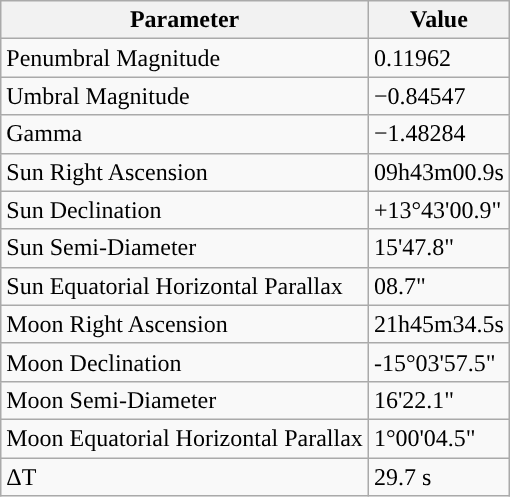<table class="wikitable">
<tr>
<th>Parameter</th>
<th>Value</th>
</tr>
<tr>
<td>Penumbral Magnitude</td>
<td>0.11962</td>
</tr>
<tr>
<td>Umbral Magnitude</td>
<td>−0.84547</td>
</tr>
<tr>
<td>Gamma</td>
<td>−1.48284</td>
</tr>
<tr>
<td>Sun Right Ascension</td>
<td>09h43m00.9s</td>
</tr>
<tr>
<td>Sun Declination</td>
<td>+13°43'00.9"</td>
</tr>
<tr>
<td>Sun Semi-Diameter</td>
<td>15'47.8"</td>
</tr>
<tr>
<td>Sun Equatorial Horizontal Parallax</td>
<td>08.7"</td>
</tr>
<tr>
<td>Moon Right Ascension</td>
<td>21h45m34.5s</td>
</tr>
<tr>
<td>Moon Declination</td>
<td>-15°03'57.5"</td>
</tr>
<tr>
<td>Moon Semi-Diameter</td>
<td>16'22.1"</td>
</tr>
<tr>
<td>Moon Equatorial Horizontal Parallax</td>
<td>1°00'04.5"</td>
</tr>
<tr>
<td>ΔT</td>
<td>29.7 s</td>
</tr>
</table>
